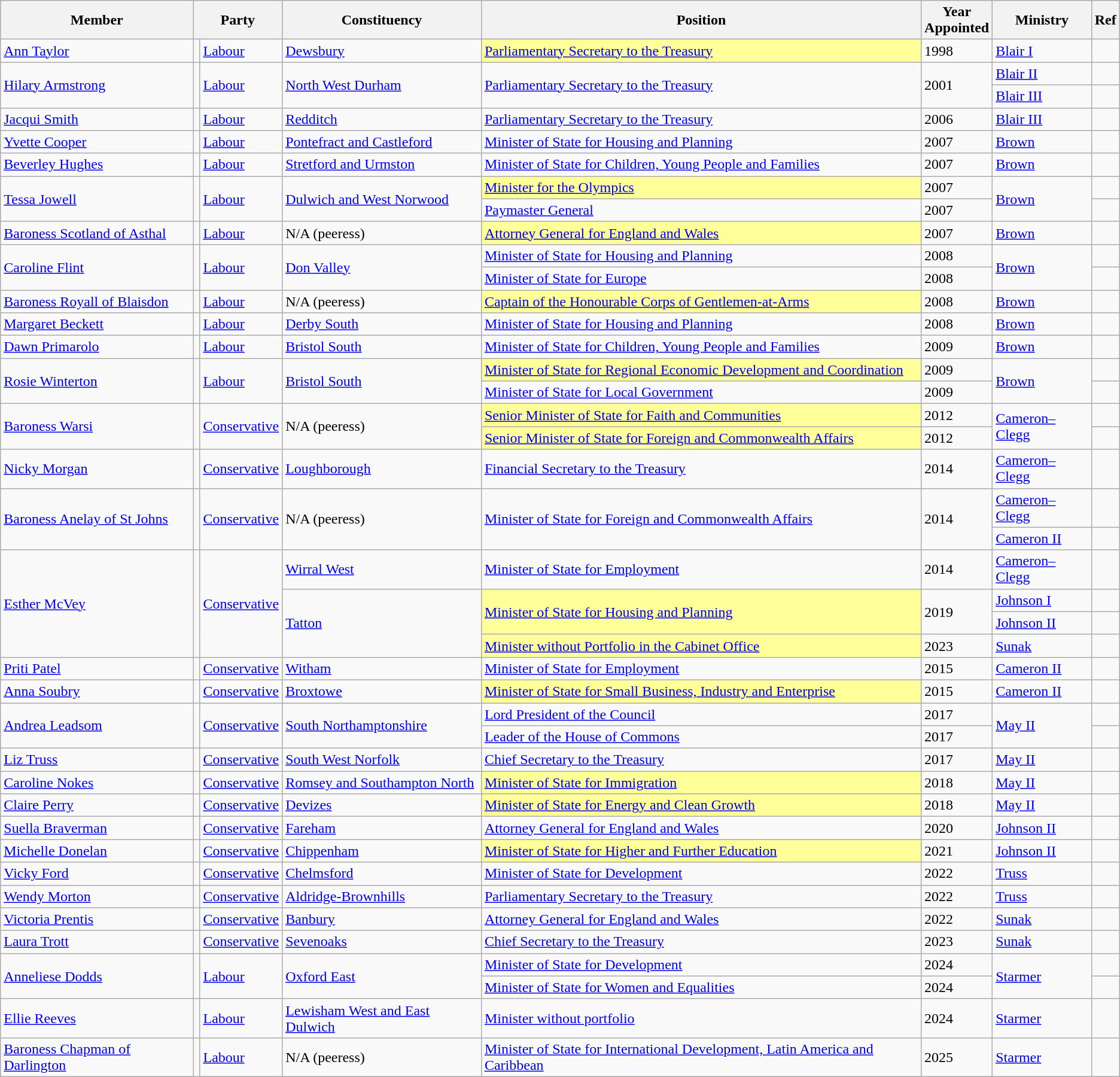<table class="wikitable sortable">
<tr>
<th>Member</th>
<th colspan=2>Party</th>
<th>Constituency</th>
<th>Position</th>
<th>Year<br>Appointed</th>
<th>Ministry</th>
<th>Ref</th>
</tr>
<tr>
<td><a href='#'>Ann Taylor</a></td>
<td bgcolor=></td>
<td><a href='#'>Labour</a></td>
<td><a href='#'>Dewsbury</a></td>
<td bgcolor=#FFFF99><a href='#'>Parliamentary Secretary to the Treasury</a></td>
<td>1998</td>
<td><a href='#'>Blair I</a></td>
<td></td>
</tr>
<tr>
<td rowspan=2><a href='#'>Hilary Armstrong</a></td>
<td rowspan=2 bgcolor=></td>
<td rowspan=2><a href='#'>Labour</a></td>
<td rowspan=2><a href='#'>North West Durham</a></td>
<td rowspan=2><a href='#'>Parliamentary Secretary to the Treasury</a></td>
<td rowspan=2>2001</td>
<td><a href='#'>Blair II</a></td>
<td></td>
</tr>
<tr>
<td><a href='#'>Blair III</a></td>
<td></td>
</tr>
<tr>
<td><a href='#'>Jacqui Smith</a></td>
<td bgcolor=></td>
<td><a href='#'>Labour</a></td>
<td><a href='#'>Redditch</a></td>
<td><a href='#'>Parliamentary Secretary to the Treasury</a></td>
<td>2006</td>
<td><a href='#'>Blair III</a></td>
<td></td>
</tr>
<tr>
<td><a href='#'>Yvette Cooper</a></td>
<td bgcolor=></td>
<td><a href='#'>Labour</a></td>
<td><a href='#'>Pontefract and Castleford</a></td>
<td><a href='#'>Minister of State for Housing and Planning</a></td>
<td>2007</td>
<td><a href='#'>Brown</a></td>
<td></td>
</tr>
<tr>
<td><a href='#'>Beverley Hughes</a></td>
<td bgcolor=></td>
<td><a href='#'>Labour</a></td>
<td><a href='#'>Stretford and Urmston</a></td>
<td><a href='#'>Minister of State for Children, Young People and Families</a></td>
<td>2007</td>
<td><a href='#'>Brown</a></td>
<td></td>
</tr>
<tr>
<td rowspan=2><a href='#'>Tessa Jowell</a></td>
<td rowspan=2 bgcolor=></td>
<td rowspan=2><a href='#'>Labour</a></td>
<td rowspan=2><a href='#'>Dulwich and West Norwood</a></td>
<td bgcolor=#FFFF99><a href='#'>Minister for the Olympics</a></td>
<td>2007</td>
<td rowspan=2><a href='#'>Brown</a></td>
<td></td>
</tr>
<tr>
<td><a href='#'>Paymaster General</a></td>
<td>2007</td>
<td></td>
</tr>
<tr>
<td><a href='#'>Baroness Scotland of Asthal</a></td>
<td bgcolor=></td>
<td><a href='#'>Labour</a></td>
<td>N/A (peeress)</td>
<td bgcolor=#FFFF99><a href='#'>Attorney General for England and Wales</a></td>
<td>2007</td>
<td><a href='#'>Brown</a></td>
<td></td>
</tr>
<tr>
<td rowspan=2><a href='#'>Caroline Flint</a></td>
<td rowspan=2 bgcolor=></td>
<td rowspan=2><a href='#'>Labour</a></td>
<td rowspan=2><a href='#'>Don Valley</a></td>
<td><a href='#'>Minister of State for Housing and Planning</a></td>
<td>2008</td>
<td rowspan=2><a href='#'>Brown</a></td>
<td></td>
</tr>
<tr>
<td><a href='#'>Minister of State for Europe</a></td>
<td>2008</td>
<td></td>
</tr>
<tr>
<td><a href='#'>Baroness Royall of Blaisdon</a></td>
<td bgcolor=></td>
<td><a href='#'>Labour</a></td>
<td>N/A (peeress)</td>
<td bgcolor=#FFFF99><a href='#'>Captain of the Honourable Corps of Gentlemen-at-Arms</a></td>
<td>2008</td>
<td><a href='#'>Brown</a></td>
<td></td>
</tr>
<tr>
<td><a href='#'>Margaret Beckett</a></td>
<td bgcolor=></td>
<td><a href='#'>Labour</a></td>
<td><a href='#'>Derby South</a></td>
<td><a href='#'>Minister of State for Housing and Planning</a></td>
<td>2008</td>
<td><a href='#'>Brown</a></td>
<td></td>
</tr>
<tr>
<td><a href='#'>Dawn Primarolo</a></td>
<td bgcolor=></td>
<td><a href='#'>Labour</a></td>
<td><a href='#'>Bristol South</a></td>
<td><a href='#'>Minister of State for Children, Young People and Families</a></td>
<td>2009</td>
<td><a href='#'>Brown</a></td>
<td></td>
</tr>
<tr>
<td rowspan=2><a href='#'>Rosie Winterton</a></td>
<td rowspan=2 bgcolor=></td>
<td rowspan=2><a href='#'>Labour</a></td>
<td rowspan=2><a href='#'>Bristol South</a></td>
<td bgcolor=#FFFF99><a href='#'>Minister of State for Regional Economic Development and Coordination</a></td>
<td>2009</td>
<td rowspan=2><a href='#'>Brown</a></td>
<td></td>
</tr>
<tr>
<td><a href='#'>Minister of State for Local Government</a></td>
<td>2009</td>
<td></td>
</tr>
<tr>
<td rowspan=2><a href='#'>Baroness Warsi</a></td>
<td rowspan=2 bgcolor=></td>
<td rowspan=2><a href='#'>Conservative</a></td>
<td rowspan=2>N/A (peeress)</td>
<td bgcolor=#FFFF99><a href='#'>Senior Minister of State for Faith and Communities</a></td>
<td>2012</td>
<td rowspan=2><a href='#'>Cameron–Clegg</a></td>
<td></td>
</tr>
<tr>
<td bgcolor=#FFFF99><a href='#'>Senior Minister of State for Foreign and Commonwealth Affairs</a></td>
<td>2012</td>
<td></td>
</tr>
<tr>
<td><a href='#'>Nicky Morgan</a></td>
<td bgcolor=></td>
<td><a href='#'>Conservative</a></td>
<td><a href='#'>Loughborough</a></td>
<td><a href='#'>Financial Secretary to the Treasury</a></td>
<td>2014</td>
<td><a href='#'>Cameron–Clegg</a></td>
<td></td>
</tr>
<tr>
<td rowspan=2><a href='#'>Baroness Anelay of St Johns</a></td>
<td rowspan=2 bgcolor=></td>
<td rowspan=2><a href='#'>Conservative</a></td>
<td rowspan=2>N/A (peeress)</td>
<td rowspan=2><a href='#'>Minister of State for Foreign and Commonwealth Affairs</a></td>
<td rowspan=2>2014</td>
<td><a href='#'>Cameron–Clegg</a></td>
<td></td>
</tr>
<tr>
<td><a href='#'>Cameron II</a></td>
<td></td>
</tr>
<tr>
<td rowspan=4><a href='#'>Esther McVey</a></td>
<td rowspan=4 bgcolor=></td>
<td rowspan=4><a href='#'>Conservative</a></td>
<td><a href='#'>Wirral West</a></td>
<td><a href='#'>Minister of State for Employment</a></td>
<td>2014</td>
<td><a href='#'>Cameron–Clegg</a></td>
<td></td>
</tr>
<tr>
<td rowspan=3><a href='#'>Tatton</a></td>
<td rowspan=2 bgcolor=#FFFF99><a href='#'>Minister of State for Housing and Planning</a></td>
<td rowspan=2>2019</td>
<td><a href='#'>Johnson I</a></td>
<td></td>
</tr>
<tr>
<td><a href='#'>Johnson II</a></td>
<td></td>
</tr>
<tr>
<td bgcolor=#FFFF99><a href='#'>Minister without Portfolio in the Cabinet Office</a></td>
<td>2023</td>
<td><a href='#'>Sunak</a></td>
<td></td>
</tr>
<tr>
<td><a href='#'>Priti Patel</a></td>
<td bgcolor=></td>
<td><a href='#'>Conservative</a></td>
<td><a href='#'>Witham</a></td>
<td><a href='#'>Minister of State for Employment</a></td>
<td>2015</td>
<td><a href='#'>Cameron II</a></td>
<td></td>
</tr>
<tr>
<td><a href='#'>Anna Soubry</a></td>
<td bgcolor=></td>
<td><a href='#'>Conservative</a></td>
<td><a href='#'>Broxtowe</a></td>
<td bgcolor=#FFFF99><a href='#'>Minister of State for Small Business, Industry and Enterprise</a></td>
<td>2015</td>
<td><a href='#'>Cameron II</a></td>
<td></td>
</tr>
<tr>
<td rowspan=2><a href='#'>Andrea Leadsom</a></td>
<td rowspan=2 bgcolor=></td>
<td rowspan=2><a href='#'>Conservative</a></td>
<td rowspan=2><a href='#'>South Northamptonshire</a></td>
<td><a href='#'>Lord President of the Council</a></td>
<td>2017</td>
<td rowspan=2><a href='#'>May II</a></td>
<td></td>
</tr>
<tr>
<td><a href='#'>Leader of the House of Commons</a></td>
<td>2017</td>
<td></td>
</tr>
<tr>
<td><a href='#'>Liz Truss</a></td>
<td bgcolor=></td>
<td><a href='#'>Conservative</a></td>
<td><a href='#'>South West Norfolk</a></td>
<td><a href='#'>Chief Secretary to the Treasury</a></td>
<td>2017</td>
<td><a href='#'>May II</a></td>
<td></td>
</tr>
<tr>
<td><a href='#'>Caroline Nokes</a></td>
<td bgcolor=></td>
<td><a href='#'>Conservative</a></td>
<td><a href='#'>Romsey and Southampton North</a></td>
<td bgcolor=#FFFF99><a href='#'>Minister of State for Immigration</a></td>
<td>2018</td>
<td><a href='#'>May II</a></td>
<td></td>
</tr>
<tr>
<td><a href='#'>Claire Perry</a></td>
<td bgcolor=></td>
<td><a href='#'>Conservative</a></td>
<td><a href='#'>Devizes</a></td>
<td bgcolor=#FFFF99><a href='#'>Minister of State for Energy and Clean Growth</a></td>
<td>2018</td>
<td><a href='#'>May II</a></td>
<td></td>
</tr>
<tr>
<td><a href='#'>Suella Braverman</a></td>
<td bgcolor=></td>
<td><a href='#'>Conservative</a></td>
<td><a href='#'>Fareham</a></td>
<td><a href='#'>Attorney General for England and Wales</a></td>
<td>2020</td>
<td><a href='#'>Johnson II</a></td>
<td></td>
</tr>
<tr>
<td><a href='#'>Michelle Donelan</a></td>
<td bgcolor=></td>
<td><a href='#'>Conservative</a></td>
<td><a href='#'>Chippenham</a></td>
<td bgcolor=#FFFF99><a href='#'>Minister of State for Higher and Further Education</a></td>
<td>2021</td>
<td><a href='#'>Johnson II</a></td>
<td></td>
</tr>
<tr>
<td><a href='#'>Vicky Ford</a></td>
<td bgcolor=></td>
<td><a href='#'>Conservative</a></td>
<td><a href='#'>Chelmsford</a></td>
<td><a href='#'>Minister of State for Development</a></td>
<td>2022</td>
<td><a href='#'>Truss</a></td>
<td></td>
</tr>
<tr>
<td><a href='#'>Wendy Morton</a></td>
<td bgcolor=></td>
<td><a href='#'>Conservative</a></td>
<td><a href='#'>Aldridge-Brownhills</a></td>
<td><a href='#'>Parliamentary Secretary to the Treasury</a></td>
<td>2022</td>
<td><a href='#'>Truss</a></td>
<td></td>
</tr>
<tr>
<td><a href='#'>Victoria Prentis</a></td>
<td bgcolor=></td>
<td><a href='#'>Conservative</a></td>
<td><a href='#'>Banbury</a></td>
<td><a href='#'>Attorney General for England and Wales</a></td>
<td>2022</td>
<td><a href='#'>Sunak</a></td>
<td></td>
</tr>
<tr>
<td><a href='#'>Laura Trott</a></td>
<td bgcolor=></td>
<td><a href='#'>Conservative</a></td>
<td><a href='#'>Sevenoaks</a></td>
<td><a href='#'>Chief Secretary to the Treasury</a></td>
<td>2023</td>
<td><a href='#'>Sunak</a></td>
<td></td>
</tr>
<tr>
<td rowspan=2><a href='#'>Anneliese Dodds</a></td>
<td rowspan=2 bgcolor=></td>
<td rowspan=2><a href='#'>Labour</a></td>
<td rowspan=2><a href='#'>Oxford East</a></td>
<td><a href='#'>Minister of State for Development</a></td>
<td>2024</td>
<td rowspan=2><a href='#'>Starmer</a></td>
<td></td>
</tr>
<tr>
<td><a href='#'>Minister of State for Women and Equalities</a></td>
<td>2024</td>
<td></td>
</tr>
<tr>
<td><a href='#'>Ellie Reeves</a></td>
<td bgcolor=></td>
<td><a href='#'>Labour</a></td>
<td><a href='#'>Lewisham West and East Dulwich</a></td>
<td><a href='#'>Minister without portfolio</a></td>
<td>2024</td>
<td><a href='#'>Starmer</a></td>
<td></td>
</tr>
<tr>
<td rowspan=2><a href='#'>Baroness Chapman of Darlington</a></td>
<td rowspan=2 bgcolor=></td>
<td rowspan=2><a href='#'>Labour</a></td>
<td rowspan=2>N/A (peeress)</td>
<td rowspan=2><a href='#'>Minister of State for International Development, Latin America and Caribbean</a></td>
<td rowspan=2>2025</td>
<td><a href='#'>Starmer</a></td>
<td></td>
</tr>
</table>
